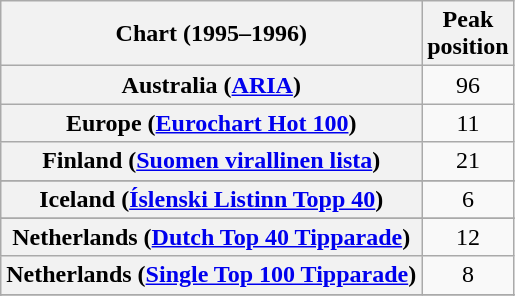<table class="wikitable sortable plainrowheaders" style="text-align:center">
<tr>
<th scope="col">Chart (1995–1996)</th>
<th scope="col">Peak<br>position</th>
</tr>
<tr>
<th scope="row">Australia (<a href='#'>ARIA</a>)</th>
<td>96</td>
</tr>
<tr>
<th scope="row">Europe (<a href='#'>Eurochart Hot 100</a>)</th>
<td>11</td>
</tr>
<tr>
<th scope="row">Finland (<a href='#'>Suomen virallinen lista</a>)</th>
<td>21</td>
</tr>
<tr>
</tr>
<tr>
<th scope="row">Iceland (<a href='#'>Íslenski Listinn Topp 40</a>)</th>
<td>6</td>
</tr>
<tr>
</tr>
<tr>
<th scope="row">Netherlands (<a href='#'>Dutch Top 40 Tipparade</a>)</th>
<td>12</td>
</tr>
<tr>
<th scope="row">Netherlands (<a href='#'>Single Top 100 Tipparade</a>)</th>
<td>8</td>
</tr>
<tr>
</tr>
<tr>
</tr>
</table>
